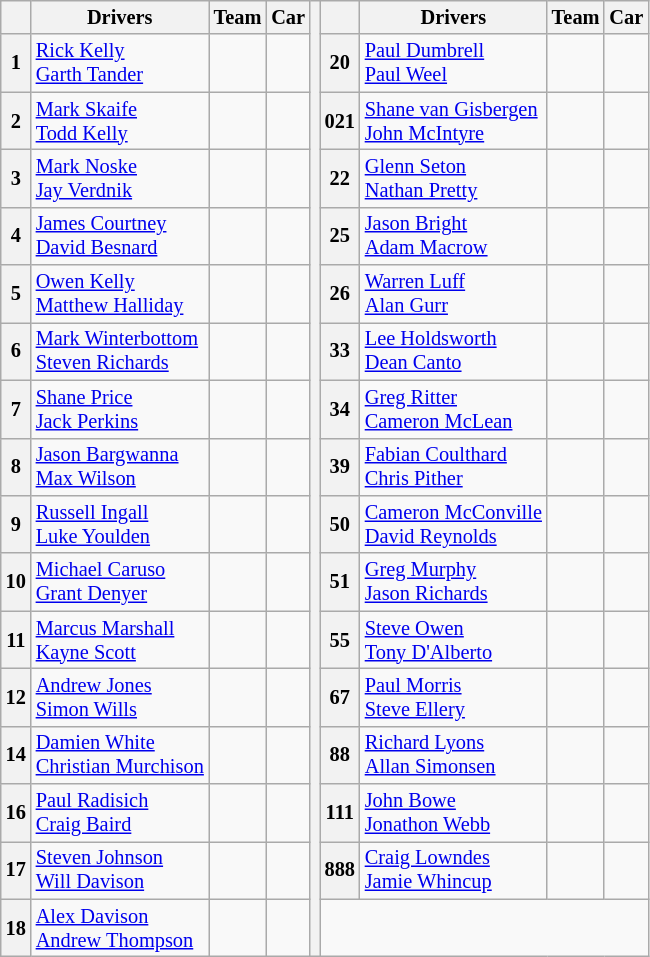<table class="wikitable" style="font-size: 85%;">
<tr>
<th></th>
<th>Drivers</th>
<th>Team</th>
<th>Car</th>
<th rowspan="18"></th>
<th></th>
<th>Drivers</th>
<th>Team</th>
<th>Car</th>
</tr>
<tr>
<th>1</th>
<td> <a href='#'>Rick Kelly</a><br> <a href='#'>Garth Tander</a></td>
<td><br></td>
<td></td>
<th>20</th>
<td> <a href='#'>Paul Dumbrell</a><br> <a href='#'>Paul Weel</a></td>
<td><br></td>
<td></td>
</tr>
<tr>
<th>2</th>
<td> <a href='#'>Mark Skaife</a><br> <a href='#'>Todd Kelly</a></td>
<td><br></td>
<td></td>
<th>021</th>
<td> <a href='#'>Shane van Gisbergen</a><br> <a href='#'>John McIntyre</a></td>
<td><br></td>
<td></td>
</tr>
<tr>
<th>3</th>
<td> <a href='#'>Mark Noske</a><br> <a href='#'>Jay Verdnik</a></td>
<td><br></td>
<td></td>
<th>22</th>
<td> <a href='#'>Glenn Seton</a><br> <a href='#'>Nathan Pretty</a></td>
<td><br></td>
<td></td>
</tr>
<tr>
<th>4</th>
<td> <a href='#'>James Courtney</a><br> <a href='#'>David Besnard</a></td>
<td><br></td>
<td></td>
<th>25</th>
<td> <a href='#'>Jason Bright</a><br> <a href='#'>Adam Macrow</a></td>
<td><br></td>
<td></td>
</tr>
<tr>
<th>5</th>
<td> <a href='#'>Owen Kelly</a><br> <a href='#'>Matthew Halliday</a></td>
<td><br></td>
<td></td>
<th>26</th>
<td> <a href='#'>Warren Luff</a><br> <a href='#'>Alan Gurr</a></td>
<td><br></td>
<td></td>
</tr>
<tr>
<th>6</th>
<td> <a href='#'>Mark Winterbottom</a><br> <a href='#'>Steven Richards</a></td>
<td><br></td>
<td></td>
<th>33</th>
<td> <a href='#'>Lee Holdsworth</a><br> <a href='#'>Dean Canto</a></td>
<td><br></td>
<td></td>
</tr>
<tr>
<th>7</th>
<td> <a href='#'>Shane Price</a><br> <a href='#'>Jack Perkins</a></td>
<td><br></td>
<td></td>
<th>34</th>
<td> <a href='#'>Greg Ritter</a><br> <a href='#'>Cameron McLean</a></td>
<td><br></td>
<td></td>
</tr>
<tr>
<th>8</th>
<td> <a href='#'>Jason Bargwanna</a><br> <a href='#'>Max Wilson</a></td>
<td><br></td>
<td></td>
<th>39</th>
<td> <a href='#'>Fabian Coulthard</a><br> <a href='#'>Chris Pither</a></td>
<td><br></td>
<td></td>
</tr>
<tr>
<th>9</th>
<td> <a href='#'>Russell Ingall</a><br> <a href='#'>Luke Youlden</a></td>
<td><br></td>
<td></td>
<th>50</th>
<td> <a href='#'>Cameron McConville</a><br> <a href='#'>David Reynolds</a></td>
<td><br></td>
<td></td>
</tr>
<tr>
<th>10</th>
<td> <a href='#'>Michael Caruso</a><br> <a href='#'>Grant Denyer</a></td>
<td><br></td>
<td></td>
<th>51</th>
<td> <a href='#'>Greg Murphy</a><br> <a href='#'>Jason Richards</a></td>
<td><br></td>
<td></td>
</tr>
<tr>
<th>11</th>
<td> <a href='#'>Marcus Marshall</a><br> <a href='#'>Kayne Scott</a></td>
<td><br></td>
<td></td>
<th>55</th>
<td> <a href='#'>Steve Owen</a><br> <a href='#'>Tony D'Alberto</a></td>
<td><br></td>
<td></td>
</tr>
<tr>
<th>12</th>
<td> <a href='#'>Andrew Jones</a><br> <a href='#'>Simon Wills</a></td>
<td><br></td>
<td></td>
<th>67</th>
<td> <a href='#'>Paul Morris</a><br> <a href='#'>Steve Ellery</a></td>
<td><br></td>
<td></td>
</tr>
<tr>
<th>14</th>
<td> <a href='#'>Damien White</a><br> <a href='#'>Christian Murchison</a></td>
<td><br></td>
<td></td>
<th>88</th>
<td> <a href='#'>Richard Lyons</a><br> <a href='#'>Allan Simonsen</a></td>
<td><br></td>
<td></td>
</tr>
<tr>
<th>16</th>
<td> <a href='#'>Paul Radisich</a><br> <a href='#'>Craig Baird</a></td>
<td><br></td>
<td></td>
<th>111</th>
<td> <a href='#'>John Bowe</a><br> <a href='#'>Jonathon Webb</a></td>
<td><br></td>
<td></td>
</tr>
<tr>
<th>17</th>
<td> <a href='#'>Steven Johnson</a><br> <a href='#'>Will Davison</a></td>
<td><br></td>
<td></td>
<th>888</th>
<td> <a href='#'>Craig Lowndes</a><br> <a href='#'>Jamie Whincup</a></td>
<td><br></td>
<td></td>
</tr>
<tr>
<th>18</th>
<td> <a href='#'>Alex Davison</a><br> <a href='#'>Andrew Thompson</a></td>
<td><br></td>
<td></td>
<td colspan=4></td>
</tr>
</table>
